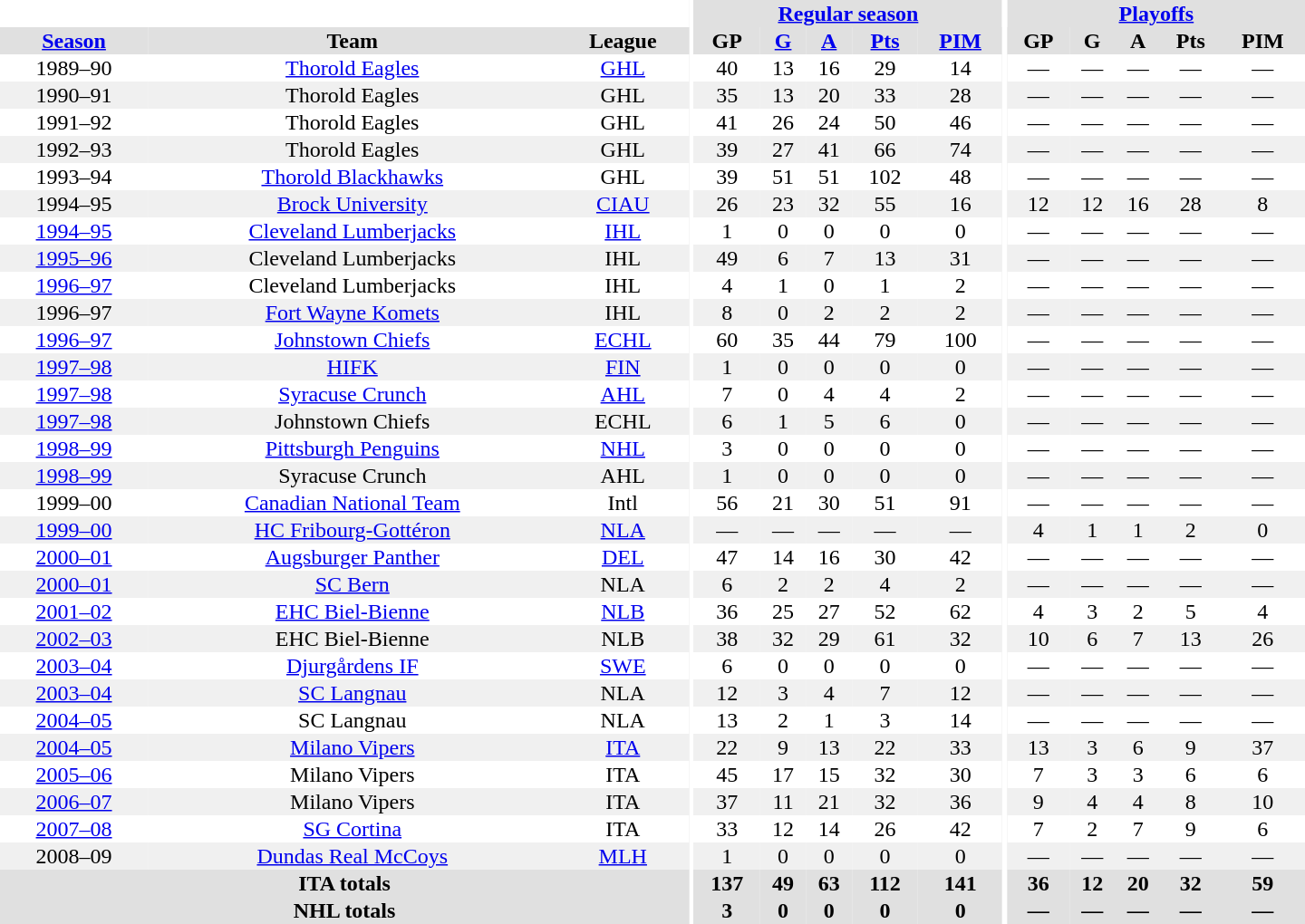<table border="0" cellpadding="1" cellspacing="0" style="text-align:center; width:60em">
<tr bgcolor="#e0e0e0">
<th colspan="3" bgcolor="#ffffff"></th>
<th rowspan="100" bgcolor="#ffffff"></th>
<th colspan="5"><a href='#'>Regular season</a></th>
<th rowspan="100" bgcolor="#ffffff"></th>
<th colspan="5"><a href='#'>Playoffs</a></th>
</tr>
<tr bgcolor="#e0e0e0">
<th><a href='#'>Season</a></th>
<th>Team</th>
<th>League</th>
<th>GP</th>
<th><a href='#'>G</a></th>
<th><a href='#'>A</a></th>
<th><a href='#'>Pts</a></th>
<th><a href='#'>PIM</a></th>
<th>GP</th>
<th>G</th>
<th>A</th>
<th>Pts</th>
<th>PIM</th>
</tr>
<tr>
<td>1989–90</td>
<td><a href='#'>Thorold Eagles</a></td>
<td><a href='#'>GHL</a></td>
<td>40</td>
<td>13</td>
<td>16</td>
<td>29</td>
<td>14</td>
<td>—</td>
<td>—</td>
<td>—</td>
<td>—</td>
<td>—</td>
</tr>
<tr bgcolor="#f0f0f0">
<td>1990–91</td>
<td>Thorold Eagles</td>
<td>GHL</td>
<td>35</td>
<td>13</td>
<td>20</td>
<td>33</td>
<td>28</td>
<td>—</td>
<td>—</td>
<td>—</td>
<td>—</td>
<td>—</td>
</tr>
<tr>
<td>1991–92</td>
<td>Thorold Eagles</td>
<td>GHL</td>
<td>41</td>
<td>26</td>
<td>24</td>
<td>50</td>
<td>46</td>
<td>—</td>
<td>—</td>
<td>—</td>
<td>—</td>
<td>—</td>
</tr>
<tr bgcolor="#f0f0f0">
<td>1992–93</td>
<td>Thorold Eagles</td>
<td>GHL</td>
<td>39</td>
<td>27</td>
<td>41</td>
<td>66</td>
<td>74</td>
<td>—</td>
<td>—</td>
<td>—</td>
<td>—</td>
<td>—</td>
</tr>
<tr>
<td>1993–94</td>
<td><a href='#'>Thorold Blackhawks</a></td>
<td>GHL</td>
<td>39</td>
<td>51</td>
<td>51</td>
<td>102</td>
<td>48</td>
<td>—</td>
<td>—</td>
<td>—</td>
<td>—</td>
<td>—</td>
</tr>
<tr bgcolor="#f0f0f0">
<td>1994–95</td>
<td><a href='#'>Brock University</a></td>
<td><a href='#'>CIAU</a></td>
<td>26</td>
<td>23</td>
<td>32</td>
<td>55</td>
<td>16</td>
<td>12</td>
<td>12</td>
<td>16</td>
<td>28</td>
<td>8</td>
</tr>
<tr>
<td><a href='#'>1994–95</a></td>
<td><a href='#'>Cleveland Lumberjacks</a></td>
<td><a href='#'>IHL</a></td>
<td>1</td>
<td>0</td>
<td>0</td>
<td>0</td>
<td>0</td>
<td>—</td>
<td>—</td>
<td>—</td>
<td>—</td>
<td>—</td>
</tr>
<tr bgcolor="#f0f0f0">
<td><a href='#'>1995–96</a></td>
<td>Cleveland Lumberjacks</td>
<td>IHL</td>
<td>49</td>
<td>6</td>
<td>7</td>
<td>13</td>
<td>31</td>
<td>—</td>
<td>—</td>
<td>—</td>
<td>—</td>
<td>—</td>
</tr>
<tr>
<td><a href='#'>1996–97</a></td>
<td>Cleveland Lumberjacks</td>
<td>IHL</td>
<td>4</td>
<td>1</td>
<td>0</td>
<td>1</td>
<td>2</td>
<td>—</td>
<td>—</td>
<td>—</td>
<td>—</td>
<td>—</td>
</tr>
<tr bgcolor="#f0f0f0">
<td>1996–97</td>
<td><a href='#'>Fort Wayne Komets</a></td>
<td>IHL</td>
<td>8</td>
<td>0</td>
<td>2</td>
<td>2</td>
<td>2</td>
<td>—</td>
<td>—</td>
<td>—</td>
<td>—</td>
<td>—</td>
</tr>
<tr>
<td><a href='#'>1996–97</a></td>
<td><a href='#'>Johnstown Chiefs</a></td>
<td><a href='#'>ECHL</a></td>
<td>60</td>
<td>35</td>
<td>44</td>
<td>79</td>
<td>100</td>
<td>—</td>
<td>—</td>
<td>—</td>
<td>—</td>
<td>—</td>
</tr>
<tr bgcolor="#f0f0f0">
<td><a href='#'>1997–98</a></td>
<td><a href='#'>HIFK</a></td>
<td><a href='#'>FIN</a></td>
<td>1</td>
<td>0</td>
<td>0</td>
<td>0</td>
<td>0</td>
<td>—</td>
<td>—</td>
<td>—</td>
<td>—</td>
<td>—</td>
</tr>
<tr>
<td><a href='#'>1997–98</a></td>
<td><a href='#'>Syracuse Crunch</a></td>
<td><a href='#'>AHL</a></td>
<td>7</td>
<td>0</td>
<td>4</td>
<td>4</td>
<td>2</td>
<td>—</td>
<td>—</td>
<td>—</td>
<td>—</td>
<td>—</td>
</tr>
<tr bgcolor="#f0f0f0">
<td><a href='#'>1997–98</a></td>
<td>Johnstown Chiefs</td>
<td>ECHL</td>
<td>6</td>
<td>1</td>
<td>5</td>
<td>6</td>
<td>0</td>
<td>—</td>
<td>—</td>
<td>—</td>
<td>—</td>
<td>—</td>
</tr>
<tr>
<td><a href='#'>1998–99</a></td>
<td><a href='#'>Pittsburgh Penguins</a></td>
<td><a href='#'>NHL</a></td>
<td>3</td>
<td>0</td>
<td>0</td>
<td>0</td>
<td>0</td>
<td>—</td>
<td>—</td>
<td>—</td>
<td>—</td>
<td>—</td>
</tr>
<tr bgcolor="#f0f0f0">
<td><a href='#'>1998–99</a></td>
<td>Syracuse Crunch</td>
<td>AHL</td>
<td>1</td>
<td>0</td>
<td>0</td>
<td>0</td>
<td>0</td>
<td>—</td>
<td>—</td>
<td>—</td>
<td>—</td>
<td>—</td>
</tr>
<tr>
<td>1999–00</td>
<td><a href='#'>Canadian National Team</a></td>
<td>Intl</td>
<td>56</td>
<td>21</td>
<td>30</td>
<td>51</td>
<td>91</td>
<td>—</td>
<td>—</td>
<td>—</td>
<td>—</td>
<td>—</td>
</tr>
<tr bgcolor="#f0f0f0">
<td><a href='#'>1999–00</a></td>
<td><a href='#'>HC Fribourg-Gottéron</a></td>
<td><a href='#'>NLA</a></td>
<td>—</td>
<td>—</td>
<td>—</td>
<td>—</td>
<td>—</td>
<td>4</td>
<td>1</td>
<td>1</td>
<td>2</td>
<td>0</td>
</tr>
<tr>
<td><a href='#'>2000–01</a></td>
<td><a href='#'>Augsburger Panther</a></td>
<td><a href='#'>DEL</a></td>
<td>47</td>
<td>14</td>
<td>16</td>
<td>30</td>
<td>42</td>
<td>—</td>
<td>—</td>
<td>—</td>
<td>—</td>
<td>—</td>
</tr>
<tr bgcolor="#f0f0f0">
<td><a href='#'>2000–01</a></td>
<td><a href='#'>SC Bern</a></td>
<td>NLA</td>
<td>6</td>
<td>2</td>
<td>2</td>
<td>4</td>
<td>2</td>
<td>—</td>
<td>—</td>
<td>—</td>
<td>—</td>
<td>—</td>
</tr>
<tr>
<td><a href='#'>2001–02</a></td>
<td><a href='#'>EHC Biel-Bienne</a></td>
<td><a href='#'>NLB</a></td>
<td>36</td>
<td>25</td>
<td>27</td>
<td>52</td>
<td>62</td>
<td>4</td>
<td>3</td>
<td>2</td>
<td>5</td>
<td>4</td>
</tr>
<tr bgcolor="#f0f0f0">
<td><a href='#'>2002–03</a></td>
<td>EHC Biel-Bienne</td>
<td>NLB</td>
<td>38</td>
<td>32</td>
<td>29</td>
<td>61</td>
<td>32</td>
<td>10</td>
<td>6</td>
<td>7</td>
<td>13</td>
<td>26</td>
</tr>
<tr>
<td><a href='#'>2003–04</a></td>
<td><a href='#'>Djurgårdens IF</a></td>
<td><a href='#'>SWE</a></td>
<td>6</td>
<td>0</td>
<td>0</td>
<td>0</td>
<td>0</td>
<td>—</td>
<td>—</td>
<td>—</td>
<td>—</td>
<td>—</td>
</tr>
<tr bgcolor="#f0f0f0">
<td><a href='#'>2003–04</a></td>
<td><a href='#'>SC Langnau</a></td>
<td>NLA</td>
<td>12</td>
<td>3</td>
<td>4</td>
<td>7</td>
<td>12</td>
<td>—</td>
<td>—</td>
<td>—</td>
<td>—</td>
<td>—</td>
</tr>
<tr>
<td><a href='#'>2004–05</a></td>
<td>SC Langnau</td>
<td>NLA</td>
<td>13</td>
<td>2</td>
<td>1</td>
<td>3</td>
<td>14</td>
<td>—</td>
<td>—</td>
<td>—</td>
<td>—</td>
<td>—</td>
</tr>
<tr bgcolor="#f0f0f0">
<td><a href='#'>2004–05</a></td>
<td><a href='#'>Milano Vipers</a></td>
<td><a href='#'>ITA</a></td>
<td>22</td>
<td>9</td>
<td>13</td>
<td>22</td>
<td>33</td>
<td>13</td>
<td>3</td>
<td>6</td>
<td>9</td>
<td>37</td>
</tr>
<tr>
<td><a href='#'>2005–06</a></td>
<td>Milano Vipers</td>
<td>ITA</td>
<td>45</td>
<td>17</td>
<td>15</td>
<td>32</td>
<td>30</td>
<td>7</td>
<td>3</td>
<td>3</td>
<td>6</td>
<td>6</td>
</tr>
<tr bgcolor="#f0f0f0">
<td><a href='#'>2006–07</a></td>
<td>Milano Vipers</td>
<td>ITA</td>
<td>37</td>
<td>11</td>
<td>21</td>
<td>32</td>
<td>36</td>
<td>9</td>
<td>4</td>
<td>4</td>
<td>8</td>
<td>10</td>
</tr>
<tr>
<td><a href='#'>2007–08</a></td>
<td><a href='#'>SG Cortina</a></td>
<td>ITA</td>
<td>33</td>
<td>12</td>
<td>14</td>
<td>26</td>
<td>42</td>
<td>7</td>
<td>2</td>
<td>7</td>
<td>9</td>
<td>6</td>
</tr>
<tr bgcolor="#f0f0f0">
<td>2008–09</td>
<td><a href='#'>Dundas Real McCoys</a></td>
<td><a href='#'>MLH</a></td>
<td>1</td>
<td>0</td>
<td>0</td>
<td>0</td>
<td>0</td>
<td>—</td>
<td>—</td>
<td>—</td>
<td>—</td>
<td>—</td>
</tr>
<tr bgcolor="#e0e0e0">
<th colspan="3">ITA totals</th>
<th>137</th>
<th>49</th>
<th>63</th>
<th>112</th>
<th>141</th>
<th>36</th>
<th>12</th>
<th>20</th>
<th>32</th>
<th>59</th>
</tr>
<tr bgcolor="#e0e0e0">
<th colspan="3">NHL totals</th>
<th>3</th>
<th>0</th>
<th>0</th>
<th>0</th>
<th>0</th>
<th>—</th>
<th>—</th>
<th>—</th>
<th>—</th>
<th>—</th>
</tr>
</table>
